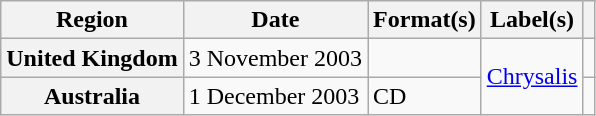<table class="wikitable plainrowheaders">
<tr>
<th scope="col">Region</th>
<th scope="col">Date</th>
<th scope="col">Format(s)</th>
<th scope="col">Label(s)</th>
<th scope="col"></th>
</tr>
<tr>
<th scope="row">United Kingdom</th>
<td>3 November 2003</td>
<td></td>
<td rowspan="2"><a href='#'>Chrysalis</a></td>
<td></td>
</tr>
<tr>
<th scope="row">Australia</th>
<td>1 December 2003</td>
<td>CD</td>
<td></td>
</tr>
</table>
